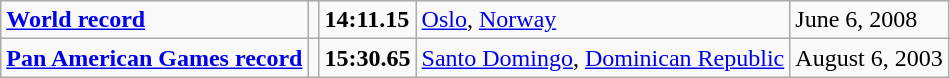<table class="wikitable">
<tr>
<td><strong><a href='#'>World record</a></strong></td>
<td></td>
<td><strong>14:11.15</strong></td>
<td><a href='#'>Oslo</a>, <a href='#'>Norway</a></td>
<td>June 6, 2008</td>
</tr>
<tr>
<td><strong><a href='#'>Pan American Games record</a></strong></td>
<td></td>
<td><strong>15:30.65</strong></td>
<td><a href='#'>Santo Domingo</a>, <a href='#'>Dominican Republic</a></td>
<td>August 6, 2003</td>
</tr>
</table>
